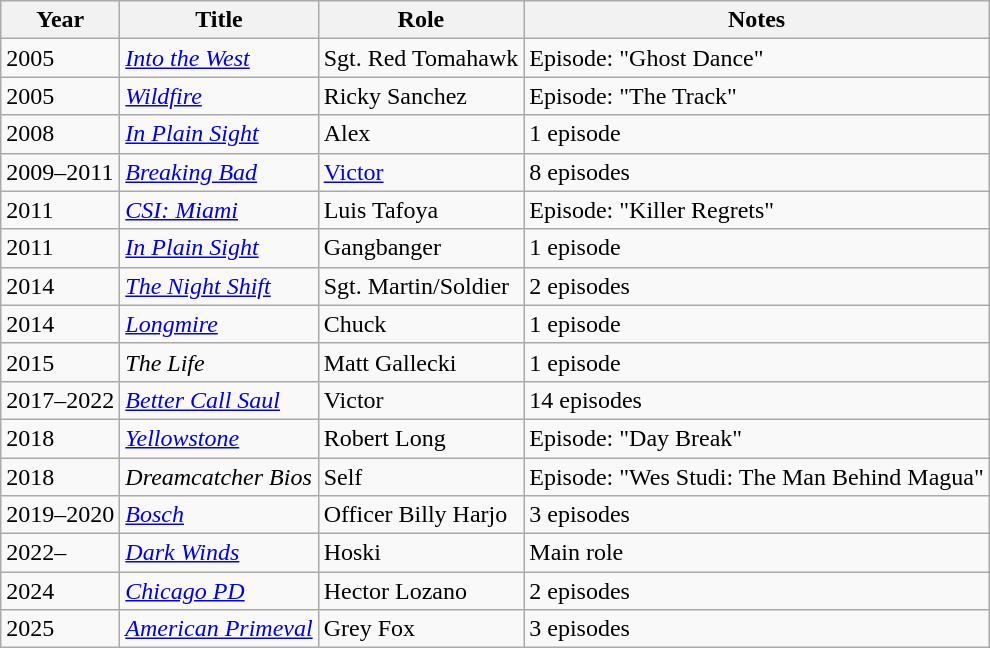<table class = "wikitable sortable">
<tr>
<th>Year</th>
<th>Title</th>
<th>Role</th>
<th>Notes</th>
</tr>
<tr>
<td>2005</td>
<td><em><a href='#'>Into the West</a></em></td>
<td>Sgt. Red Tomahawk</td>
<td>Episode: "Ghost Dance"</td>
</tr>
<tr>
<td>2005</td>
<td><em><a href='#'>Wildfire</a></em></td>
<td>Ricky Sanchez</td>
<td>Episode: "The Track"</td>
</tr>
<tr>
<td>2008</td>
<td><em><a href='#'>In Plain Sight</a></em></td>
<td>Alex</td>
<td>1 episode</td>
</tr>
<tr>
<td>2009–2011</td>
<td><em><a href='#'>Breaking Bad</a></em></td>
<td><a href='#'>Victor</a></td>
<td>8 episodes</td>
</tr>
<tr>
<td>2011</td>
<td><em><a href='#'>CSI: Miami</a></em></td>
<td>Luis Tafoya</td>
<td>Episode: "Killer Regrets"</td>
</tr>
<tr>
<td>2011</td>
<td><em><a href='#'>In Plain Sight</a></em></td>
<td>Gangbanger</td>
<td>1 episode</td>
</tr>
<tr>
<td>2014</td>
<td><em><a href='#'>The Night Shift</a></em></td>
<td>Sgt. Martin/Soldier</td>
<td>2 episodes</td>
</tr>
<tr>
<td>2014</td>
<td><em><a href='#'>Longmire</a></em></td>
<td>Chuck</td>
<td>1 episode</td>
</tr>
<tr>
<td>2015</td>
<td><em>The Life</em></td>
<td>Matt Gallecki</td>
<td>1 episode</td>
</tr>
<tr>
<td>2017–2022</td>
<td><em><a href='#'>Better Call Saul</a></em></td>
<td>Victor</td>
<td>14 episodes</td>
</tr>
<tr>
<td>2018</td>
<td><em><a href='#'>Yellowstone</a></em></td>
<td>Robert Long</td>
<td>Episode: "Day Break"</td>
</tr>
<tr>
<td>2018</td>
<td><em>Dreamcatcher Bios</em></td>
<td>Self</td>
<td>Episode: "Wes Studi: The Man Behind Magua"</td>
</tr>
<tr>
<td>2019–2020</td>
<td><em><a href='#'>Bosch</a></em></td>
<td>Officer Billy Harjo</td>
<td>3 episodes</td>
</tr>
<tr>
<td>2022–</td>
<td><em><a href='#'>Dark Winds</a></em></td>
<td>Hoski</td>
<td>Main role</td>
</tr>
<tr>
<td>2024</td>
<td><em><a href='#'>Chicago PD</a></em></td>
<td>Hector Lozano</td>
<td>2 episodes</td>
</tr>
<tr>
<td>2025</td>
<td><em><a href='#'>American Primeval</a></em></td>
<td>Grey Fox</td>
<td>3 episodes</td>
</tr>
</table>
